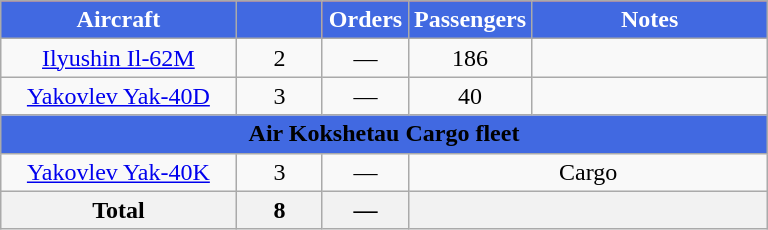<table class="wikitable" style="margin:1em auto; border-collapse:collapse;text-align:center">
<tr bgcolor=red>
<th style="background:#4169E1; color:white; width:150px;">Aircraft</th>
<th style="background:#4169E1; color:white; width:50px;"></th>
<th style="background:#4169E1; color:white; width:50px;">Orders</th>
<th style="background:#4169E1; color:white; width:50px;">Passengers</th>
<th class="unsortable" style="background:#4169E1; color:white; width:150px;">Notes</th>
</tr>
<tr>
<td><a href='#'>Ilyushin Il-62M</a></td>
<td>2</td>
<td>—</td>
<td>186</td>
<td></td>
</tr>
<tr>
<td><a href='#'>Yakovlev Yak-40D</a></td>
<td>3</td>
<td>—</td>
<td>40</td>
<td></td>
</tr>
<tr>
<th colspan="9" style="background:#4169E1;"><span>Air Kokshetau Cargo fleet</span></th>
</tr>
<tr>
<td><a href='#'>Yakovlev Yak-40K</a></td>
<td>3</td>
<td>—</td>
<td colspan="5" class="unsortable"><abbr>Cargo</abbr></td>
</tr>
<tr>
<th>Total</th>
<th>8</th>
<th>—</th>
<th colspan="3"></th>
</tr>
</table>
